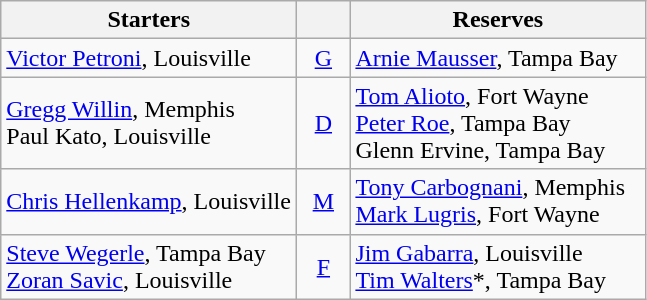<table class="wikitable">
<tr>
<th width=190>Starters</th>
<th width=28></th>
<th width=190>Reserves</th>
</tr>
<tr>
<td><a href='#'>Victor Petroni</a>, Louisville</td>
<td align=center><a href='#'>G</a></td>
<td><a href='#'>Arnie Mausser</a>, Tampa Bay</td>
</tr>
<tr>
<td><a href='#'>Gregg Willin</a>, Memphis<br>Paul Kato, Louisville</td>
<td align=center><a href='#'>D</a></td>
<td><a href='#'>Tom Alioto</a>, Fort Wayne<br><a href='#'>Peter Roe</a>, Tampa Bay<br>Glenn Ervine, Tampa Bay</td>
</tr>
<tr>
<td><a href='#'>Chris Hellenkamp</a>, Louisville</td>
<td align=center><a href='#'>M</a></td>
<td><a href='#'>Tony Carbognani</a>, Memphis<br><a href='#'>Mark Lugris</a>, Fort Wayne</td>
</tr>
<tr>
<td><a href='#'>Steve Wegerle</a>, Tampa Bay<br><a href='#'>Zoran Savic</a>, Louisville</td>
<td align=center><a href='#'>F</a></td>
<td><a href='#'>Jim Gabarra</a>, Louisville<br><a href='#'>Tim Walters</a>*, Tampa Bay</td>
</tr>
</table>
